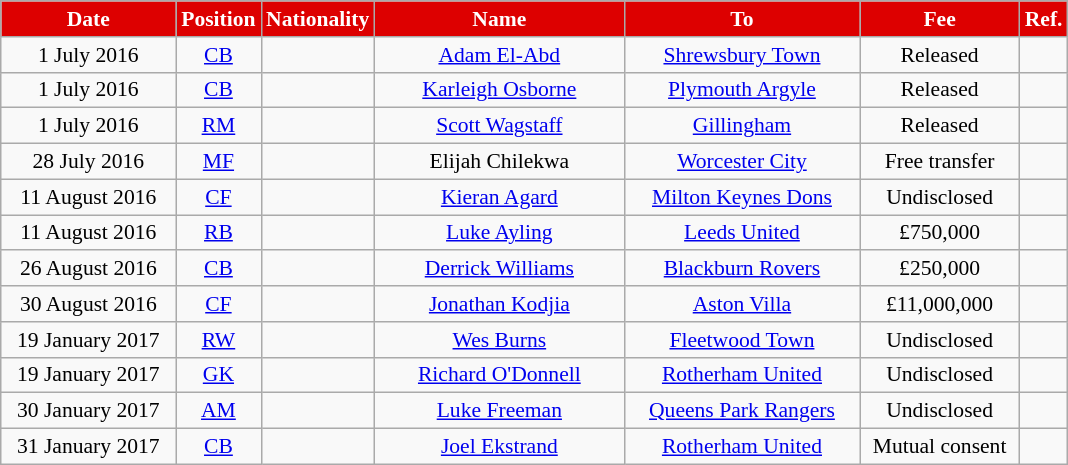<table class="wikitable" style="text-align:center; font-size:90%; ">
<tr>
<th style="background:#DD0000; color:white; width:110px;">Date</th>
<th style="background:#DD0000; color:white; width:50px;">Position</th>
<th style="background:#DD0000; color:white; width:50px;">Nationality</th>
<th style="background:#DD0000; color:white; width:160px;">Name</th>
<th style="background:#DD0000; color:white; width:150px;">To</th>
<th style="background:#DD0000; color:white; width:100px;">Fee</th>
<th style="background:#DD0000; color:white; width:25px;">Ref.</th>
</tr>
<tr>
<td>1 July 2016</td>
<td><a href='#'>CB</a></td>
<td> </td>
<td><a href='#'>Adam El-Abd</a></td>
<td><a href='#'>Shrewsbury Town</a></td>
<td>Released</td>
<td></td>
</tr>
<tr>
<td>1 July 2016</td>
<td><a href='#'>CB</a></td>
<td></td>
<td><a href='#'>Karleigh Osborne</a></td>
<td><a href='#'>Plymouth Argyle</a></td>
<td>Released</td>
<td></td>
</tr>
<tr>
<td>1 July 2016</td>
<td><a href='#'>RM</a></td>
<td></td>
<td><a href='#'>Scott Wagstaff</a></td>
<td><a href='#'>Gillingham</a></td>
<td>Released</td>
<td></td>
</tr>
<tr>
<td>28 July 2016</td>
<td><a href='#'>MF</a></td>
<td></td>
<td>Elijah Chilekwa</td>
<td><a href='#'>Worcester City</a></td>
<td>Free transfer</td>
<td></td>
</tr>
<tr>
<td>11 August 2016</td>
<td><a href='#'>CF</a></td>
<td></td>
<td><a href='#'>Kieran Agard</a></td>
<td><a href='#'>Milton Keynes Dons</a></td>
<td>Undisclosed</td>
<td></td>
</tr>
<tr>
<td>11 August 2016</td>
<td><a href='#'>RB</a></td>
<td></td>
<td><a href='#'>Luke Ayling</a></td>
<td><a href='#'>Leeds United</a></td>
<td>£750,000</td>
<td></td>
</tr>
<tr>
<td>26 August 2016</td>
<td><a href='#'>CB</a></td>
<td> </td>
<td><a href='#'>Derrick Williams</a></td>
<td><a href='#'>Blackburn Rovers</a></td>
<td>£250,000</td>
<td></td>
</tr>
<tr>
<td>30 August 2016</td>
<td><a href='#'>CF</a></td>
<td> </td>
<td><a href='#'>Jonathan Kodjia</a></td>
<td><a href='#'>Aston Villa</a></td>
<td>£11,000,000</td>
<td></td>
</tr>
<tr>
<td>19 January 2017</td>
<td><a href='#'>RW</a></td>
<td></td>
<td><a href='#'>Wes Burns</a></td>
<td><a href='#'>Fleetwood Town</a></td>
<td>Undisclosed</td>
<td></td>
</tr>
<tr>
<td>19 January 2017</td>
<td><a href='#'>GK</a></td>
<td></td>
<td><a href='#'>Richard O'Donnell</a></td>
<td><a href='#'>Rotherham United</a></td>
<td>Undisclosed</td>
<td></td>
</tr>
<tr>
<td>30 January 2017</td>
<td><a href='#'>AM</a></td>
<td></td>
<td><a href='#'>Luke Freeman</a></td>
<td><a href='#'>Queens Park Rangers</a></td>
<td>Undisclosed</td>
<td></td>
</tr>
<tr>
<td>31 January 2017</td>
<td><a href='#'>CB</a></td>
<td></td>
<td><a href='#'>Joel Ekstrand</a></td>
<td><a href='#'>Rotherham United</a></td>
<td>Mutual consent</td>
<td></td>
</tr>
</table>
